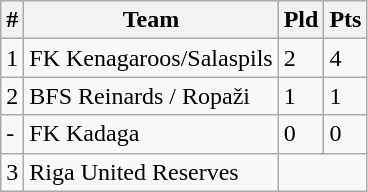<table class="wikitable">
<tr>
<th>#</th>
<th>Team</th>
<th>Pld</th>
<th>Pts</th>
</tr>
<tr>
<td>1</td>
<td>FK Kenagaroos/Salaspils</td>
<td>2</td>
<td>4</td>
</tr>
<tr>
<td>2</td>
<td>BFS Reinards / Ropaži</td>
<td>1</td>
<td>1</td>
</tr>
<tr>
<td>-</td>
<td>FK Kadaga</td>
<td>0</td>
<td>0</td>
</tr>
<tr>
<td>3</td>
<td>Riga United Reserves</td>
</tr>
</table>
